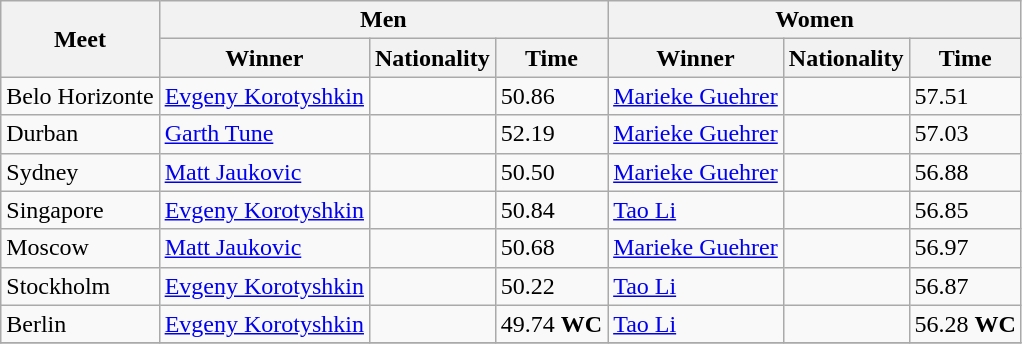<table class="wikitable">
<tr>
<th rowspan="2">Meet</th>
<th colspan="3">Men</th>
<th colspan="3">Women</th>
</tr>
<tr>
<th>Winner</th>
<th>Nationality</th>
<th>Time</th>
<th>Winner</th>
<th>Nationality</th>
<th>Time</th>
</tr>
<tr>
<td>Belo Horizonte</td>
<td><a href='#'>Evgeny Korotyshkin</a></td>
<td></td>
<td>50.86</td>
<td><a href='#'>Marieke Guehrer</a></td>
<td></td>
<td>57.51</td>
</tr>
<tr>
<td>Durban</td>
<td><a href='#'>Garth Tune</a></td>
<td></td>
<td>52.19</td>
<td><a href='#'>Marieke Guehrer</a></td>
<td></td>
<td>57.03</td>
</tr>
<tr>
<td>Sydney</td>
<td><a href='#'>Matt Jaukovic</a></td>
<td></td>
<td>50.50</td>
<td><a href='#'>Marieke Guehrer</a></td>
<td></td>
<td>56.88</td>
</tr>
<tr>
<td>Singapore</td>
<td><a href='#'>Evgeny Korotyshkin</a></td>
<td></td>
<td>50.84</td>
<td><a href='#'>Tao Li</a></td>
<td></td>
<td>56.85</td>
</tr>
<tr>
<td>Moscow</td>
<td><a href='#'>Matt Jaukovic</a></td>
<td></td>
<td>50.68</td>
<td><a href='#'>Marieke Guehrer</a></td>
<td></td>
<td>56.97</td>
</tr>
<tr>
<td>Stockholm</td>
<td><a href='#'>Evgeny Korotyshkin</a></td>
<td></td>
<td>50.22</td>
<td><a href='#'>Tao Li</a></td>
<td></td>
<td>56.87</td>
</tr>
<tr>
<td>Berlin</td>
<td><a href='#'>Evgeny Korotyshkin</a></td>
<td></td>
<td>49.74 <strong>WC</strong></td>
<td><a href='#'>Tao Li</a></td>
<td></td>
<td>56.28 <strong>WC</strong></td>
</tr>
<tr>
</tr>
</table>
